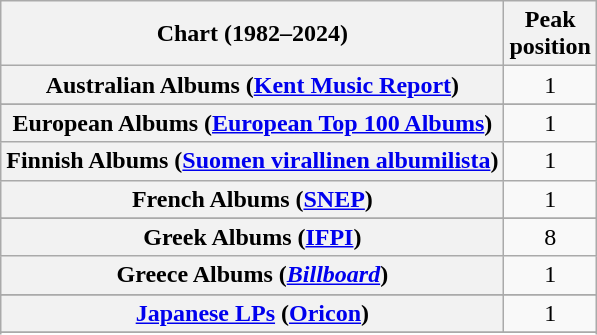<table class="wikitable sortable plainrowheaders" style="text-align:center">
<tr>
<th scope="col">Chart (1982–2024)</th>
<th scope="col">Peak<br>position</th>
</tr>
<tr>
<th scope="row">Australian Albums (<a href='#'>Kent Music Report</a>)</th>
<td>1</td>
</tr>
<tr>
</tr>
<tr>
</tr>
<tr>
</tr>
<tr>
</tr>
<tr>
</tr>
<tr>
</tr>
<tr>
</tr>
<tr>
<th scope="row">European Albums (<a href='#'>European Top 100 Albums</a>)</th>
<td>1</td>
</tr>
<tr>
<th scope="row">Finnish Albums (<a href='#'>Suomen virallinen albumilista</a>)</th>
<td>1</td>
</tr>
<tr>
<th scope="row">French Albums (<a href='#'>SNEP</a>)</th>
<td>1</td>
</tr>
<tr>
</tr>
<tr>
<th scope="row">Greek Albums (<a href='#'>IFPI</a>)</th>
<td>8</td>
</tr>
<tr>
<th scope="row">Greece Albums (<a href='#'><em>Billboard</em></a>)</th>
<td>1</td>
</tr>
<tr>
</tr>
<tr>
<th scope="row"><a href='#'>Japanese LPs</a> (<a href='#'>Oricon</a>)</th>
<td>1</td>
</tr>
<tr>
</tr>
<tr>
</tr>
<tr>
</tr>
<tr>
</tr>
<tr>
</tr>
<tr>
</tr>
<tr>
</tr>
<tr>
</tr>
<tr>
</tr>
</table>
